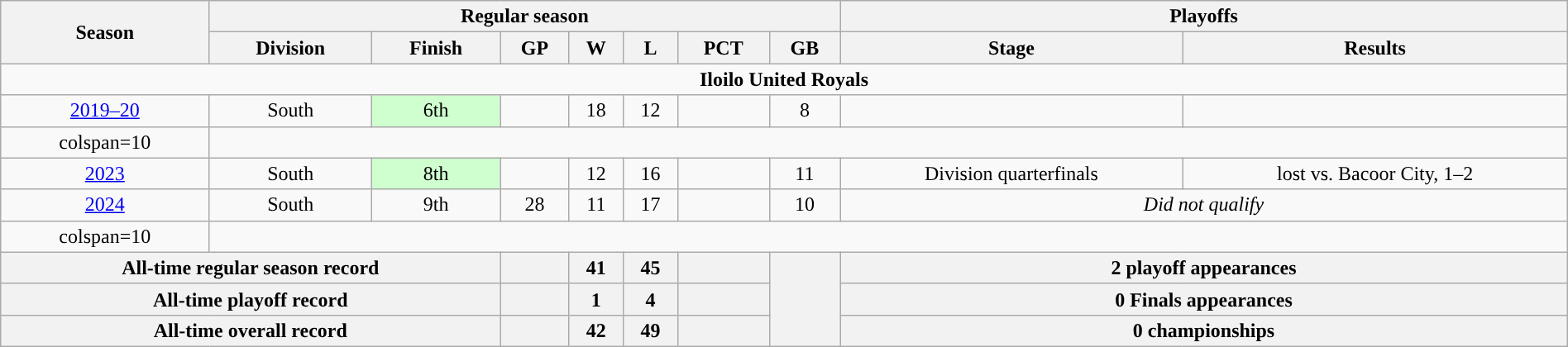<table class=wikitable style="width:100%; text-align:center">
<tr>
<th rowspan=2>Season</th>
<th colspan=7>Regular season</th>
<th colspan=2>Playoffs</th>
</tr>
<tr>
<th>Division</th>
<th>Finish</th>
<th>GP</th>
<th>W</th>
<th>L</th>
<th>PCT</th>
<th>GB</th>
<th>Stage</th>
<th>Results</th>
</tr>
<tr>
<td colspan=10><span><strong>Iloilo United Royals</strong></span></td>
</tr>
<tr>
<td><a href='#'>2019–20</a> <br> <em></em></td>
<td>South</td>
<td bgcolor="#CFFFCF">6th</td>
<td></td>
<td>18</td>
<td>12</td>
<td></td>
<td>8</td>
<td></td>
<td></td>
</tr>
<tr>
<td>colspan=10 </td>
</tr>
<tr>
<td><a href='#'>2023</a></td>
<td>South</td>
<td bgcolor="#CFFFCF">8th</td>
<td></td>
<td>12</td>
<td>16</td>
<td></td>
<td>11</td>
<td>Division quarterfinals</td>
<td>lost vs. Bacoor City, 1–2</td>
</tr>
<tr>
<td><a href='#'>2024</a></td>
<td>South</td>
<td>9th</td>
<td>28</td>
<td>11</td>
<td>17</td>
<td></td>
<td>10</td>
<td colspan="2"><em>Did not qualify</em></td>
</tr>
<tr>
<td>colspan=10 </td>
</tr>
<tr>
<th colspan=3>All-time regular season record</th>
<th></th>
<th>41</th>
<th>45</th>
<th></th>
<th rowspan="3"></th>
<th colspan=2>2 playoff appearances</th>
</tr>
<tr>
<th colspan=3>All-time playoff record</th>
<th></th>
<th>1</th>
<th>4</th>
<th></th>
<th colspan=2>0 Finals appearances</th>
</tr>
<tr>
<th colspan=3>All-time overall record</th>
<th></th>
<th>42</th>
<th>49</th>
<th></th>
<th colspan=2>0 championships</th>
</tr>
</table>
